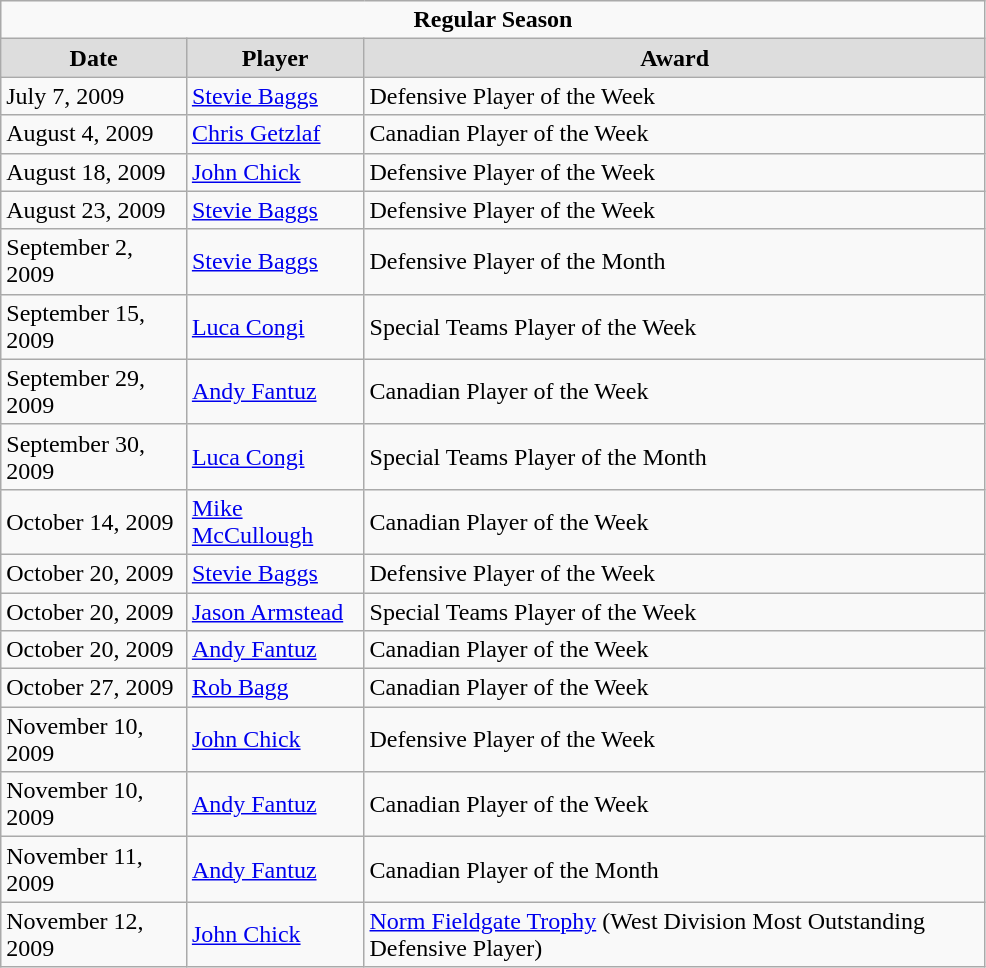<table class="wikitable" width="52%">
<tr>
<td colspan="10" align="center"><strong>Regular Season</strong></td>
</tr>
<tr align="center"  bgcolor="#dddddd">
<td><strong>Date</strong></td>
<td><strong>Player</strong></td>
<td><strong>Award</strong></td>
</tr>
<tr>
<td>July 7, 2009</td>
<td><a href='#'>Stevie Baggs</a></td>
<td>Defensive Player of the Week</td>
</tr>
<tr>
<td>August 4, 2009</td>
<td><a href='#'>Chris Getzlaf</a></td>
<td>Canadian Player of the Week</td>
</tr>
<tr>
<td>August 18, 2009</td>
<td><a href='#'>John Chick</a></td>
<td>Defensive Player of the Week</td>
</tr>
<tr>
<td>August 23, 2009</td>
<td><a href='#'>Stevie Baggs</a></td>
<td>Defensive Player of the Week</td>
</tr>
<tr>
<td>September 2, 2009</td>
<td><a href='#'>Stevie Baggs</a></td>
<td>Defensive Player of the Month</td>
</tr>
<tr>
<td>September 15, 2009</td>
<td><a href='#'>Luca Congi</a></td>
<td>Special Teams Player of the Week</td>
</tr>
<tr>
<td>September 29, 2009</td>
<td><a href='#'>Andy Fantuz</a></td>
<td>Canadian Player of the Week</td>
</tr>
<tr>
<td>September 30, 2009</td>
<td><a href='#'>Luca Congi</a></td>
<td>Special Teams Player of the Month</td>
</tr>
<tr>
<td>October 14, 2009</td>
<td><a href='#'>Mike McCullough</a></td>
<td>Canadian Player of the Week</td>
</tr>
<tr>
<td>October 20, 2009</td>
<td><a href='#'>Stevie Baggs</a></td>
<td>Defensive Player of the Week</td>
</tr>
<tr>
<td>October 20, 2009</td>
<td><a href='#'>Jason Armstead</a></td>
<td>Special Teams Player of the Week</td>
</tr>
<tr>
<td>October 20, 2009</td>
<td><a href='#'>Andy Fantuz</a></td>
<td>Canadian Player of the Week</td>
</tr>
<tr>
<td>October 27, 2009</td>
<td><a href='#'>Rob Bagg</a></td>
<td>Canadian Player of the Week</td>
</tr>
<tr>
<td>November 10, 2009</td>
<td><a href='#'>John Chick</a></td>
<td>Defensive Player of the Week</td>
</tr>
<tr>
<td>November 10, 2009</td>
<td><a href='#'>Andy Fantuz</a></td>
<td>Canadian Player of the Week</td>
</tr>
<tr>
<td>November 11, 2009</td>
<td><a href='#'>Andy Fantuz</a></td>
<td>Canadian Player of the Month</td>
</tr>
<tr>
<td>November 12, 2009</td>
<td><a href='#'>John Chick</a></td>
<td><a href='#'>Norm Fieldgate Trophy</a> (West Division Most Outstanding Defensive Player)</td>
</tr>
</table>
